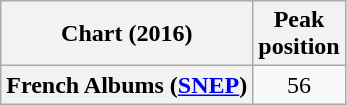<table class="wikitable sortable plainrowheaders" style="text-align:center">
<tr>
<th scope="col">Chart (2016)</th>
<th scope="col">Peak<br> position</th>
</tr>
<tr>
<th scope="row">French Albums (<a href='#'>SNEP</a>)</th>
<td>56</td>
</tr>
</table>
